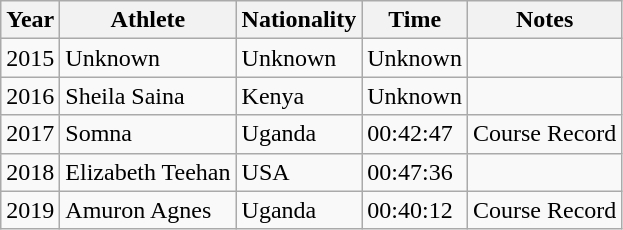<table class="wikitable">
<tr>
<th>Year</th>
<th>Athlete</th>
<th>Nationality</th>
<th>Time</th>
<th>Notes</th>
</tr>
<tr>
<td>2015</td>
<td>Unknown</td>
<td>Unknown</td>
<td>Unknown</td>
<td></td>
</tr>
<tr>
<td>2016</td>
<td>Sheila Saina</td>
<td>Kenya</td>
<td>Unknown</td>
<td></td>
</tr>
<tr>
<td>2017</td>
<td>Somna</td>
<td>Uganda</td>
<td>00:42:47</td>
<td>Course Record</td>
</tr>
<tr>
<td>2018</td>
<td>Elizabeth Teehan</td>
<td>USA</td>
<td>00:47:36</td>
<td></td>
</tr>
<tr>
<td>2019</td>
<td>Amuron Agnes</td>
<td>Uganda</td>
<td>00:40:12</td>
<td>Course Record</td>
</tr>
</table>
